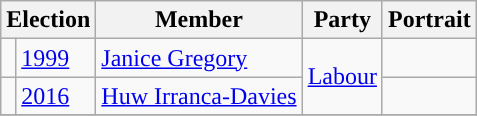<table class="wikitable">
<tr>
<th colspan="2">Election</th>
<th>Member</th>
<th>Party</th>
<th>Portrait</th>
</tr>
<tr>
<td style="background-color: "></td>
<td><a href='#'>1999</a></td>
<td><a href='#'>Janice Gregory</a></td>
<td rowspan="2"><a href='#'>Labour</a></td>
<td></td>
</tr>
<tr>
<td style="background-color: "></td>
<td><a href='#'>2016</a></td>
<td><a href='#'>Huw Irranca-Davies</a></td>
<td></td>
</tr>
<tr>
</tr>
</table>
